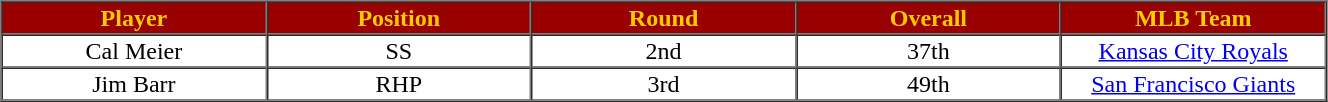<table cellpadding="1" border="1" cellspacing="0" style="width:70%;">
<tr>
<th style="background:#990000; width:20%;color:#FFCC00;">Player</th>
<th style="background:#990000; width:20%;color:#FFCC00;">Position</th>
<th style="background:#990000; width:20%;color:#FFCC00;">Round</th>
<th style="background:#990000; width:20%;color:#FFCC00;">Overall</th>
<th style="background:#990000; width:20%;color:#FFCC00;">MLB Team</th>
</tr>
<tr style="text-align:center;">
<td>Cal Meier</td>
<td>SS</td>
<td>2nd</td>
<td>37th</td>
<td><a href='#'>Kansas City Royals</a></td>
</tr>
<tr style="text-align:center;">
<td>Jim Barr</td>
<td>RHP</td>
<td>3rd</td>
<td>49th</td>
<td><a href='#'>San Francisco Giants</a></td>
</tr>
</table>
